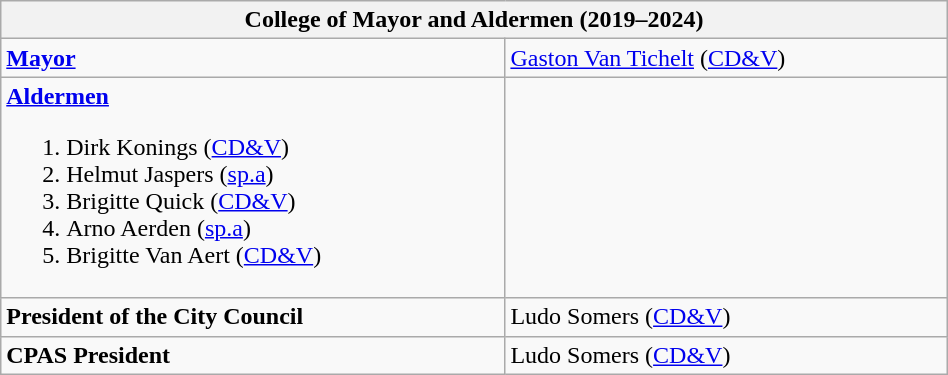<table class="wikitable" width="50%">
<tr>
<th colspan="2">College of Mayor and Aldermen (2019–2024)</th>
</tr>
<tr>
<td><strong><a href='#'>Mayor</a></strong></td>
<td><a href='#'>Gaston Van Tichelt</a> (<a href='#'>CD&V</a>)</td>
</tr>
<tr>
<td><strong><a href='#'>Aldermen</a></strong><br><ol><li>Dirk Konings (<a href='#'>CD&V</a>)</li><li>Helmut Jaspers (<a href='#'>sp.a</a>)</li><li>Brigitte Quick (<a href='#'>CD&V</a>)</li><li>Arno Aerden (<a href='#'>sp.a</a>)</li><li>Brigitte Van Aert (<a href='#'>CD&V</a>)</li></ol></td>
</tr>
<tr>
<td><strong>President of the City Council</strong></td>
<td>Ludo Somers (<a href='#'>CD&V</a>)</td>
</tr>
<tr>
<td><strong>CPAS President</strong></td>
<td>Ludo Somers (<a href='#'>CD&V</a>)</td>
</tr>
</table>
